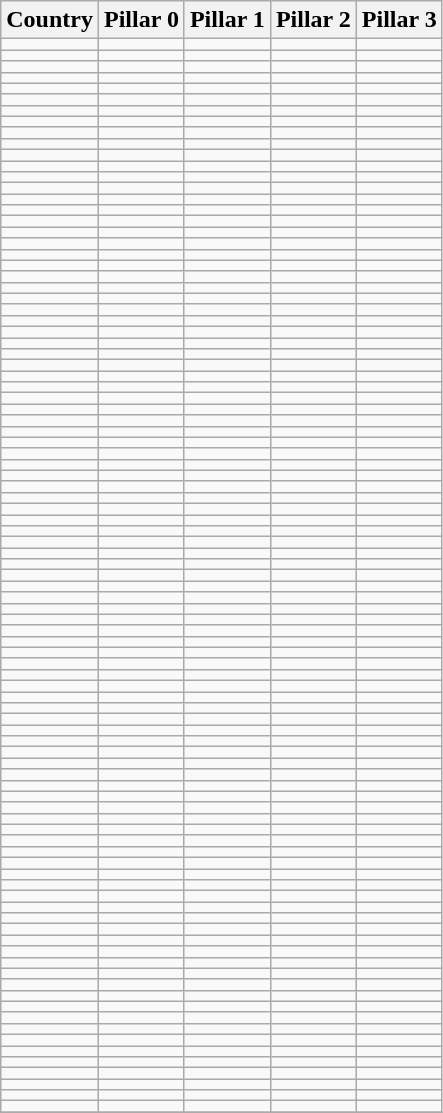<table class="wikitable sortable" style="text-align:left">
<tr>
<th>Country</th>
<th>Pillar 0</th>
<th>Pillar 1</th>
<th>Pillar 2</th>
<th>Pillar 3</th>
</tr>
<tr>
<td></td>
<td></td>
<td></td>
<td></td>
<td></td>
</tr>
<tr>
<td></td>
<td></td>
<td></td>
<td></td>
<td></td>
</tr>
<tr>
<td></td>
<td></td>
<td></td>
<td></td>
<td></td>
</tr>
<tr>
<td></td>
<td></td>
<td></td>
<td></td>
<td></td>
</tr>
<tr>
<td></td>
<td></td>
<td></td>
<td></td>
<td></td>
</tr>
<tr>
<td></td>
<td></td>
<td></td>
<td></td>
<td></td>
</tr>
<tr>
<td></td>
<td></td>
<td></td>
<td></td>
<td></td>
</tr>
<tr>
<td></td>
<td></td>
<td></td>
<td></td>
<td></td>
</tr>
<tr>
<td></td>
<td></td>
<td></td>
<td></td>
<td></td>
</tr>
<tr>
<td></td>
<td></td>
<td></td>
<td></td>
<td></td>
</tr>
<tr>
<td></td>
<td></td>
<td></td>
<td></td>
<td></td>
</tr>
<tr>
<td></td>
<td></td>
<td></td>
<td></td>
<td></td>
</tr>
<tr>
<td></td>
<td></td>
<td></td>
<td></td>
<td></td>
</tr>
<tr>
<td></td>
<td></td>
<td></td>
<td></td>
<td></td>
</tr>
<tr>
<td></td>
<td></td>
<td></td>
<td></td>
<td></td>
</tr>
<tr>
<td></td>
<td></td>
<td></td>
<td></td>
<td></td>
</tr>
<tr>
<td></td>
<td></td>
<td></td>
<td></td>
<td></td>
</tr>
<tr>
<td></td>
<td></td>
<td></td>
<td></td>
<td></td>
</tr>
<tr>
<td></td>
<td></td>
<td></td>
<td></td>
<td></td>
</tr>
<tr>
<td></td>
<td></td>
<td></td>
<td></td>
<td></td>
</tr>
<tr>
<td></td>
<td></td>
<td></td>
<td></td>
<td></td>
</tr>
<tr>
<td></td>
<td></td>
<td></td>
<td></td>
<td></td>
</tr>
<tr>
<td></td>
<td></td>
<td></td>
<td></td>
<td></td>
</tr>
<tr>
<td></td>
<td></td>
<td></td>
<td></td>
<td></td>
</tr>
<tr>
<td></td>
<td></td>
<td></td>
<td></td>
<td></td>
</tr>
<tr>
<td></td>
<td></td>
<td></td>
<td></td>
<td></td>
</tr>
<tr>
<td></td>
<td></td>
<td></td>
<td></td>
<td></td>
</tr>
<tr>
<td></td>
<td></td>
<td></td>
<td></td>
<td></td>
</tr>
<tr>
<td></td>
<td></td>
<td></td>
<td></td>
<td></td>
</tr>
<tr>
<td></td>
<td></td>
<td></td>
<td></td>
<td></td>
</tr>
<tr>
<td></td>
<td></td>
<td></td>
<td></td>
<td></td>
</tr>
<tr>
<td></td>
<td></td>
<td></td>
<td></td>
<td></td>
</tr>
<tr>
<td></td>
<td></td>
<td></td>
<td></td>
<td></td>
</tr>
<tr>
<td></td>
<td></td>
<td></td>
<td></td>
<td></td>
</tr>
<tr>
<td></td>
<td></td>
<td></td>
<td></td>
<td></td>
</tr>
<tr>
<td></td>
<td></td>
<td></td>
<td></td>
<td></td>
</tr>
<tr>
<td></td>
<td></td>
<td></td>
<td></td>
<td></td>
</tr>
<tr>
<td></td>
<td></td>
<td></td>
<td></td>
<td></td>
</tr>
<tr>
<td></td>
<td></td>
<td></td>
<td></td>
<td></td>
</tr>
<tr>
<td></td>
<td></td>
<td></td>
<td></td>
<td></td>
</tr>
<tr>
<td></td>
<td></td>
<td></td>
<td></td>
<td></td>
</tr>
<tr>
<td></td>
<td></td>
<td></td>
<td></td>
<td></td>
</tr>
<tr>
<td></td>
<td></td>
<td></td>
<td></td>
<td></td>
</tr>
<tr>
<td></td>
<td></td>
<td></td>
<td></td>
<td></td>
</tr>
<tr>
<td></td>
<td></td>
<td></td>
<td></td>
<td></td>
</tr>
<tr>
<td></td>
<td></td>
<td></td>
<td></td>
<td></td>
</tr>
<tr>
<td></td>
<td></td>
<td></td>
<td></td>
<td></td>
</tr>
<tr>
<td></td>
<td></td>
<td></td>
<td></td>
<td></td>
</tr>
<tr>
<td></td>
<td></td>
<td></td>
<td></td>
<td></td>
</tr>
<tr>
<td></td>
<td></td>
<td></td>
<td></td>
<td></td>
</tr>
<tr>
<td></td>
<td></td>
<td></td>
<td></td>
<td></td>
</tr>
<tr>
<td></td>
<td></td>
<td></td>
<td></td>
<td></td>
</tr>
<tr>
<td></td>
<td></td>
<td></td>
<td></td>
<td></td>
</tr>
<tr>
<td></td>
<td></td>
<td></td>
<td></td>
<td></td>
</tr>
<tr>
<td></td>
<td></td>
<td></td>
<td></td>
<td></td>
</tr>
<tr>
<td></td>
<td></td>
<td></td>
<td></td>
<td></td>
</tr>
<tr>
<td></td>
<td></td>
<td></td>
<td></td>
<td></td>
</tr>
<tr>
<td></td>
<td></td>
<td></td>
<td></td>
<td></td>
</tr>
<tr>
<td></td>
<td></td>
<td></td>
<td></td>
<td></td>
</tr>
<tr>
<td></td>
<td></td>
<td></td>
<td></td>
<td></td>
</tr>
<tr>
<td></td>
<td></td>
<td></td>
<td></td>
<td></td>
</tr>
<tr>
<td></td>
<td></td>
<td></td>
<td></td>
<td></td>
</tr>
<tr>
<td></td>
<td></td>
<td></td>
<td></td>
<td></td>
</tr>
<tr>
<td></td>
<td></td>
<td></td>
<td></td>
<td></td>
</tr>
<tr>
<td></td>
<td></td>
<td></td>
<td></td>
<td></td>
</tr>
<tr>
<td></td>
<td></td>
<td></td>
<td></td>
<td></td>
</tr>
<tr>
<td></td>
<td></td>
<td></td>
<td></td>
<td></td>
</tr>
<tr>
<td></td>
<td></td>
<td></td>
<td></td>
<td></td>
</tr>
<tr>
<td></td>
<td></td>
<td></td>
<td></td>
<td></td>
</tr>
<tr>
<td></td>
<td></td>
<td></td>
<td></td>
<td></td>
</tr>
<tr>
<td></td>
<td></td>
<td></td>
<td></td>
<td></td>
</tr>
<tr>
<td></td>
<td></td>
<td></td>
<td></td>
<td></td>
</tr>
<tr>
<td></td>
<td></td>
<td></td>
<td></td>
<td></td>
</tr>
<tr>
<td></td>
<td></td>
<td></td>
<td></td>
<td></td>
</tr>
<tr>
<td></td>
<td></td>
<td></td>
<td></td>
<td></td>
</tr>
<tr>
<td></td>
<td></td>
<td></td>
<td></td>
<td></td>
</tr>
<tr>
<td></td>
<td></td>
<td></td>
<td></td>
<td></td>
</tr>
<tr>
<td></td>
<td></td>
<td></td>
<td></td>
<td></td>
</tr>
<tr>
<td></td>
<td></td>
<td></td>
<td></td>
<td></td>
</tr>
<tr>
<td></td>
<td></td>
<td></td>
<td></td>
<td></td>
</tr>
<tr>
<td></td>
<td></td>
<td></td>
<td></td>
<td></td>
</tr>
<tr>
<td></td>
<td></td>
<td></td>
<td></td>
<td></td>
</tr>
<tr>
<td></td>
<td></td>
<td></td>
<td></td>
<td></td>
</tr>
<tr>
<td></td>
<td></td>
<td></td>
<td></td>
<td></td>
</tr>
<tr>
<td></td>
<td></td>
<td></td>
<td></td>
<td></td>
</tr>
<tr>
<td></td>
<td></td>
<td></td>
<td></td>
<td></td>
</tr>
<tr>
<td></td>
<td></td>
<td></td>
<td></td>
<td></td>
</tr>
<tr>
<td></td>
<td></td>
<td></td>
<td></td>
<td></td>
</tr>
<tr>
<td></td>
<td></td>
<td></td>
<td></td>
<td></td>
</tr>
<tr>
<td></td>
<td></td>
<td></td>
<td></td>
<td></td>
</tr>
<tr>
<td></td>
<td></td>
<td></td>
<td></td>
<td></td>
</tr>
<tr>
<td></td>
<td></td>
<td></td>
<td></td>
<td></td>
</tr>
<tr>
<td></td>
<td></td>
<td></td>
<td></td>
<td></td>
</tr>
<tr>
<td></td>
<td></td>
<td></td>
<td></td>
<td></td>
</tr>
<tr>
<td></td>
<td></td>
<td></td>
<td></td>
<td></td>
</tr>
<tr>
<td></td>
<td></td>
<td></td>
<td></td>
<td></td>
</tr>
<tr>
<td></td>
<td></td>
<td></td>
<td></td>
<td></td>
</tr>
<tr>
</tr>
</table>
